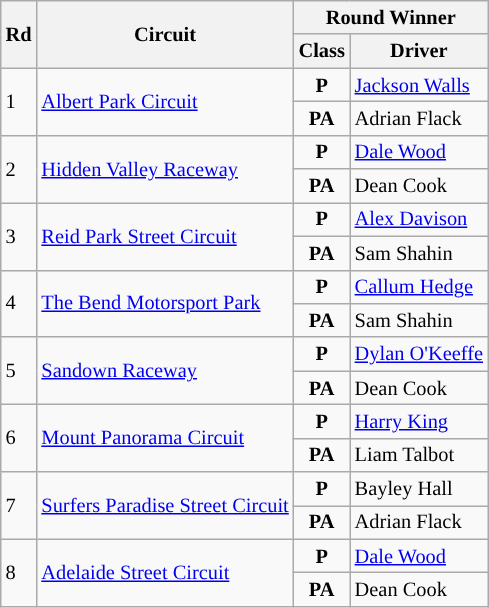<table class="wikitable" style="font-size: 85%">
<tr>
<th rowspan="2">Rd</th>
<th rowspan="2">Circuit</th>
<th colspan="2">Round Winner</th>
</tr>
<tr>
<th>Class</th>
<th>Driver</th>
</tr>
<tr>
<td rowspan="2">1</td>
<td rowspan="2"> <a href='#'>Albert Park Circuit</a></td>
<td align=center><strong><span>P</span></strong></td>
<td> <a href='#'>Jackson Walls</a></td>
</tr>
<tr>
<td align=center><strong><span>PA</span></strong></td>
<td> Adrian Flack</td>
</tr>
<tr>
<td rowspan="2">2</td>
<td rowspan="2"> <a href='#'>Hidden Valley Raceway</a></td>
<td align=center><strong><span>P</span></strong></td>
<td> <a href='#'>Dale Wood</a></td>
</tr>
<tr>
<td align=center><strong><span>PA</span></strong></td>
<td> Dean Cook</td>
</tr>
<tr>
<td rowspan="2">3</td>
<td rowspan="2"> <a href='#'>Reid Park Street Circuit</a></td>
<td align=center><strong><span>P</span></strong></td>
<td> <a href='#'>Alex Davison</a></td>
</tr>
<tr>
<td align=center><strong><span>PA</span></strong></td>
<td> Sam Shahin</td>
</tr>
<tr>
<td rowspan="2">4</td>
<td rowspan="2"> <a href='#'>The Bend Motorsport Park</a></td>
<td align=center><strong><span>P</span></strong></td>
<td> <a href='#'>Callum Hedge</a></td>
</tr>
<tr>
<td align=center><strong><span>PA</span></strong></td>
<td> Sam Shahin</td>
</tr>
<tr>
<td rowspan="2">5</td>
<td rowspan="2"> <a href='#'>Sandown Raceway</a></td>
<td align=center><strong><span>P</span></strong></td>
<td> <a href='#'>Dylan O'Keeffe</a></td>
</tr>
<tr>
<td align=center><strong><span>PA</span></strong></td>
<td> Dean Cook</td>
</tr>
<tr>
<td rowspan="2">6</td>
<td rowspan="2"> <a href='#'>Mount Panorama Circuit</a></td>
<td align=center><strong><span>P</span></strong></td>
<td> <a href='#'>Harry King</a></td>
</tr>
<tr>
<td align=center><strong><span>PA</span></strong></td>
<td> Liam Talbot</td>
</tr>
<tr>
<td rowspan="2">7</td>
<td rowspan="2"> <a href='#'>Surfers Paradise Street Circuit</a></td>
<td align=center><strong><span>P</span></strong></td>
<td> Bayley Hall</td>
</tr>
<tr>
<td align=center><strong><span>PA</span></strong></td>
<td> Adrian Flack</td>
</tr>
<tr>
<td rowspan="2">8</td>
<td rowspan="2"> <a href='#'>Adelaide Street Circuit</a></td>
<td align=center><strong><span>P</span></strong></td>
<td> <a href='#'>Dale Wood</a></td>
</tr>
<tr>
<td align=center><strong><span>PA</span></strong></td>
<td> Dean Cook</td>
</tr>
</table>
